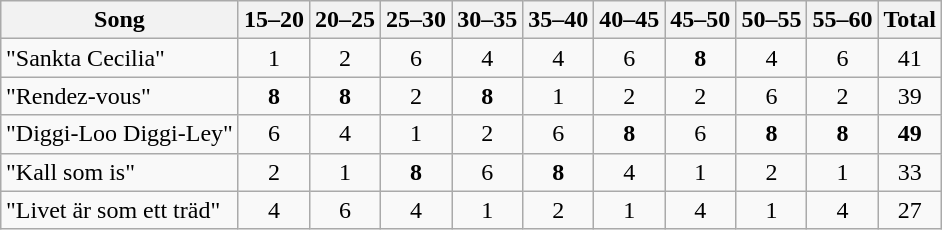<table class="wikitable plainrowheaders" style="margin: 1em auto 1em auto; text-align:center;">
<tr>
<th scope="col">Song</th>
<th scope="col">15–20</th>
<th scope="col">20–25</th>
<th scope="col">25–30</th>
<th scope="col">30–35</th>
<th scope="col">35–40</th>
<th scope="col">40–45</th>
<th scope="col">45–50</th>
<th scope="col">50–55</th>
<th scope="col">55–60</th>
<th scope="col">Total</th>
</tr>
<tr>
<td align="left">"Sankta Cecilia"</td>
<td>1</td>
<td>2</td>
<td>6</td>
<td>4</td>
<td>4</td>
<td>6</td>
<td><strong>8</strong></td>
<td>4</td>
<td>6</td>
<td>41</td>
</tr>
<tr --->
<td align="left">"Rendez-vous"</td>
<td><strong>8</strong></td>
<td><strong>8</strong></td>
<td>2</td>
<td><strong>8</strong></td>
<td>1</td>
<td>2</td>
<td>2</td>
<td>6</td>
<td>2</td>
<td>39</td>
</tr>
<tr --->
<td align="left">"Diggi-Loo Diggi-Ley"</td>
<td>6</td>
<td>4</td>
<td>1</td>
<td>2</td>
<td>6</td>
<td><strong>8</strong></td>
<td>6</td>
<td><strong>8</strong></td>
<td><strong>8</strong></td>
<td><strong>49</strong></td>
</tr>
<tr --->
<td align="left">"Kall som is"</td>
<td>2</td>
<td>1</td>
<td><strong>8</strong></td>
<td>6</td>
<td><strong>8</strong></td>
<td>4</td>
<td>1</td>
<td>2</td>
<td>1</td>
<td>33</td>
</tr>
<tr --->
<td align="left">"Livet är som ett träd"</td>
<td>4</td>
<td>6</td>
<td>4</td>
<td>1</td>
<td>2</td>
<td>1</td>
<td>4</td>
<td>1</td>
<td>4</td>
<td>27</td>
</tr>
</table>
